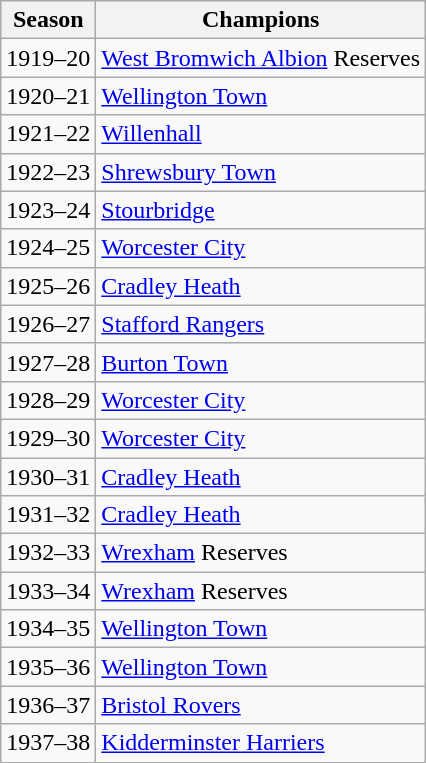<table class="wikitable" style="text-align: left">
<tr>
<th>Season</th>
<th>Champions</th>
</tr>
<tr>
<td>1919–20</td>
<td><a href='#'>West Bromwich Albion</a> Reserves</td>
</tr>
<tr>
<td>1920–21</td>
<td><a href='#'>Wellington Town</a></td>
</tr>
<tr>
<td>1921–22</td>
<td><a href='#'>Willenhall</a></td>
</tr>
<tr>
<td>1922–23</td>
<td><a href='#'>Shrewsbury Town</a></td>
</tr>
<tr>
<td>1923–24</td>
<td><a href='#'>Stourbridge</a></td>
</tr>
<tr>
<td>1924–25</td>
<td><a href='#'>Worcester City</a></td>
</tr>
<tr>
<td>1925–26</td>
<td><a href='#'>Cradley Heath</a></td>
</tr>
<tr>
<td>1926–27</td>
<td><a href='#'>Stafford Rangers</a></td>
</tr>
<tr>
<td>1927–28</td>
<td><a href='#'>Burton Town</a></td>
</tr>
<tr>
<td>1928–29</td>
<td><a href='#'>Worcester City</a></td>
</tr>
<tr>
<td>1929–30</td>
<td><a href='#'>Worcester City</a></td>
</tr>
<tr>
<td>1930–31</td>
<td><a href='#'>Cradley Heath</a></td>
</tr>
<tr>
<td>1931–32</td>
<td><a href='#'>Cradley Heath</a></td>
</tr>
<tr>
<td>1932–33</td>
<td><a href='#'>Wrexham</a> Reserves</td>
</tr>
<tr>
<td>1933–34</td>
<td><a href='#'>Wrexham</a> Reserves</td>
</tr>
<tr>
<td>1934–35</td>
<td><a href='#'>Wellington Town</a></td>
</tr>
<tr>
<td>1935–36</td>
<td><a href='#'>Wellington Town</a></td>
</tr>
<tr>
<td>1936–37</td>
<td><a href='#'>Bristol Rovers</a></td>
</tr>
<tr>
<td>1937–38</td>
<td><a href='#'>Kidderminster Harriers</a></td>
</tr>
</table>
